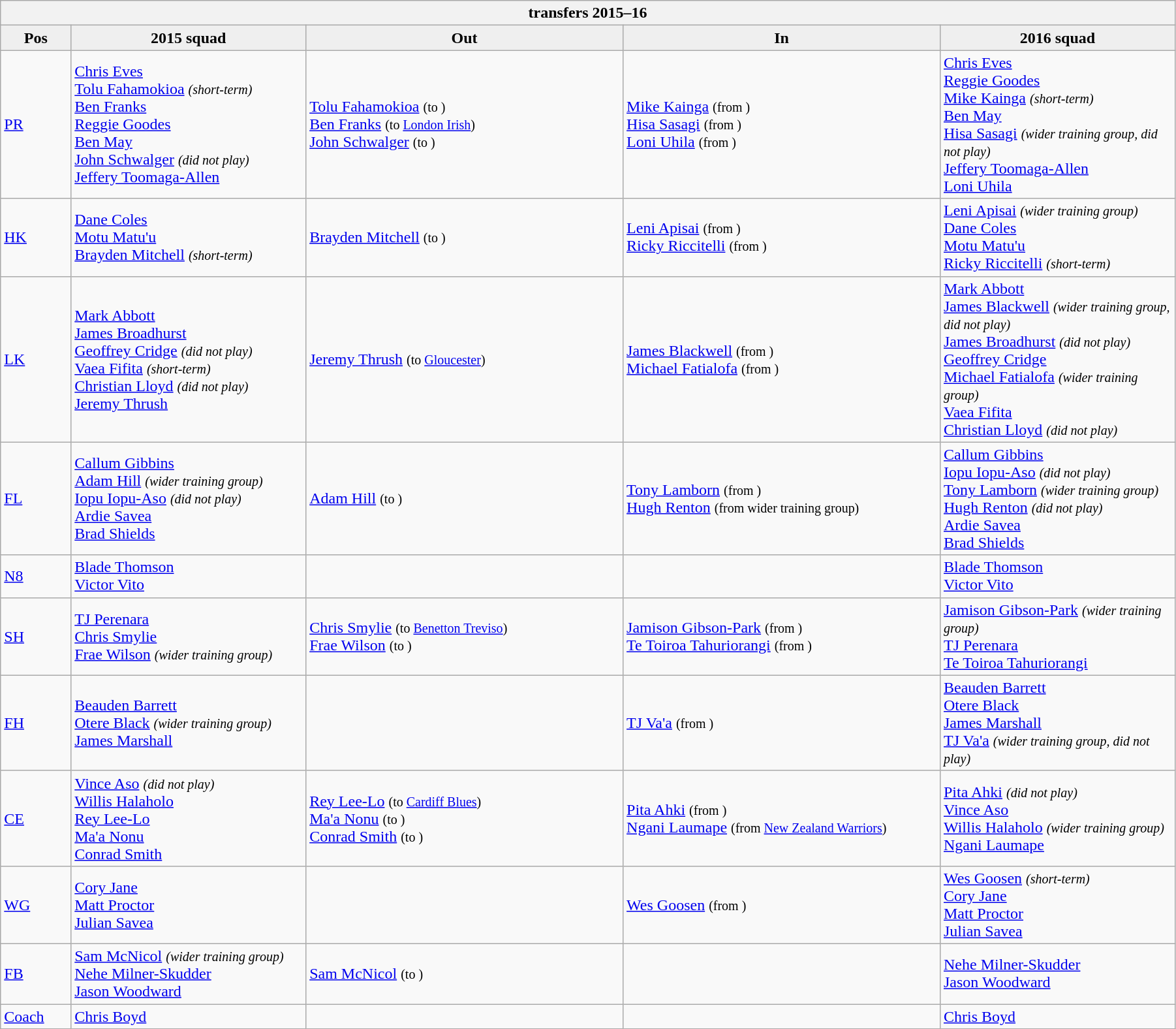<table class="wikitable" style="text-align: left; width:95%">
<tr>
<th colspan="100%" style="text-align:center;"><strong> transfers 2015–16</strong></th>
</tr>
<tr>
<th style="background:#efefef; width:6%;">Pos</th>
<th style="background:#efefef; width:20%;">2015 squad</th>
<th style="background:#efefef; width:27%;">Out</th>
<th style="background:#efefef; width:27%;">In</th>
<th style="background:#efefef; width:20%;">2016 squad</th>
</tr>
<tr>
<td><a href='#'>PR</a></td>
<td> <a href='#'>Chris Eves</a><br><a href='#'>Tolu Fahamokioa</a> <small><em>(short-term)</em></small><br><a href='#'>Ben Franks</a><br><a href='#'>Reggie Goodes</a><br><a href='#'>Ben May</a><br><a href='#'>John Schwalger</a> <small><em>(did not play)</em></small><br><a href='#'>Jeffery Toomaga-Allen</a></td>
<td>  <a href='#'>Tolu Fahamokioa</a> <small>(to )</small><br> <a href='#'>Ben Franks</a> <small>(to  <a href='#'>London Irish</a>)</small><br> <a href='#'>John Schwalger</a> <small>(to )</small></td>
<td>  <a href='#'>Mike Kainga</a> <small>(from )</small><br> <a href='#'>Hisa Sasagi</a> <small>(from )</small><br> <a href='#'>Loni Uhila</a> <small>(from )</small></td>
<td> <a href='#'>Chris Eves</a><br><a href='#'>Reggie Goodes</a><br><a href='#'>Mike Kainga</a> <small><em>(short-term)</em></small><br><a href='#'>Ben May</a><br><a href='#'>Hisa Sasagi</a> <small><em>(wider training group, did not play)</em></small><br><a href='#'>Jeffery Toomaga-Allen</a><br><a href='#'>Loni Uhila</a></td>
</tr>
<tr>
<td><a href='#'>HK</a></td>
<td> <a href='#'>Dane Coles</a><br><a href='#'>Motu Matu'u</a><br><a href='#'>Brayden Mitchell</a> <small><em>(short-term)</em></small></td>
<td>  <a href='#'>Brayden Mitchell</a> <small>(to )</small></td>
<td>  <a href='#'>Leni Apisai</a> <small>(from )</small><br> <a href='#'>Ricky Riccitelli</a> <small>(from )</small></td>
<td> <a href='#'>Leni Apisai</a> <small><em>(wider training group)</em></small><br><a href='#'>Dane Coles</a><br><a href='#'>Motu Matu'u</a><br><a href='#'>Ricky Riccitelli</a> <small><em>(short-term)</em></small></td>
</tr>
<tr>
<td><a href='#'>LK</a></td>
<td> <a href='#'>Mark Abbott</a><br><a href='#'>James Broadhurst</a><br><a href='#'>Geoffrey Cridge</a> <small><em>(did not play)</em></small><br><a href='#'>Vaea Fifita</a> <small><em>(short-term)</em></small><br><a href='#'>Christian Lloyd</a> <small><em>(did not play)</em></small><br><a href='#'>Jeremy Thrush</a></td>
<td>  <a href='#'>Jeremy Thrush</a> <small>(to  <a href='#'>Gloucester</a>)</small></td>
<td>  <a href='#'>James Blackwell</a> <small>(from )</small><br> <a href='#'>Michael Fatialofa</a> <small>(from )</small></td>
<td> <a href='#'>Mark Abbott</a><br><a href='#'>James Blackwell</a> <small><em>(wider training group, did not play)</em></small><br><a href='#'>James Broadhurst</a> <small><em>(did not play)</em></small><br><a href='#'>Geoffrey Cridge</a><br><a href='#'>Michael Fatialofa</a> <small><em>(wider training group)</em></small><br><a href='#'>Vaea Fifita</a><br><a href='#'>Christian Lloyd</a> <small><em>(did not play)</em></small></td>
</tr>
<tr>
<td><a href='#'>FL</a></td>
<td> <a href='#'>Callum Gibbins</a><br><a href='#'>Adam Hill</a> <small><em>(wider training group)</em></small><br><a href='#'>Iopu Iopu-Aso</a> <small><em>(did not play)</em></small><br><a href='#'>Ardie Savea</a><br><a href='#'>Brad Shields</a></td>
<td>  <a href='#'>Adam Hill</a> <small>(to )</small></td>
<td>  <a href='#'>Tony Lamborn</a> <small>(from )</small><br> <a href='#'>Hugh Renton</a> <small>(from wider training group)</small></td>
<td> <a href='#'>Callum Gibbins</a><br><a href='#'>Iopu Iopu-Aso</a> <small><em>(did not play)</em></small><br><a href='#'>Tony Lamborn</a> <small><em>(wider training group)</em></small><br><a href='#'>Hugh Renton</a> <small><em>(did not play)</em></small><br><a href='#'>Ardie Savea</a><br><a href='#'>Brad Shields</a></td>
</tr>
<tr>
<td><a href='#'>N8</a></td>
<td> <a href='#'>Blade Thomson</a><br><a href='#'>Victor Vito</a></td>
<td></td>
<td></td>
<td> <a href='#'>Blade Thomson</a><br><a href='#'>Victor Vito</a></td>
</tr>
<tr>
<td><a href='#'>SH</a></td>
<td> <a href='#'>TJ Perenara</a><br><a href='#'>Chris Smylie</a><br><a href='#'>Frae Wilson</a> <small><em>(wider training group)</em></small></td>
<td>  <a href='#'>Chris Smylie</a> <small>(to  <a href='#'>Benetton Treviso</a>)</small><br> <a href='#'>Frae Wilson</a> <small>(to )</small></td>
<td>  <a href='#'>Jamison Gibson-Park</a> <small>(from )</small><br> <a href='#'>Te Toiroa Tahuriorangi</a> <small>(from )</small></td>
<td> <a href='#'>Jamison Gibson-Park</a> <small><em>(wider training group)</em></small><br><a href='#'>TJ Perenara</a><br><a href='#'>Te Toiroa Tahuriorangi</a></td>
</tr>
<tr>
<td><a href='#'>FH</a></td>
<td> <a href='#'>Beauden Barrett</a><br><a href='#'>Otere Black</a> <small><em>(wider training group)</em></small><br><a href='#'>James Marshall</a></td>
<td></td>
<td>  <a href='#'>TJ Va'a</a> <small>(from )</small></td>
<td> <a href='#'>Beauden Barrett</a><br><a href='#'>Otere Black</a><br><a href='#'>James Marshall</a><br><a href='#'>TJ Va'a</a> <small><em>(wider training group, did not play)</em></small></td>
</tr>
<tr>
<td><a href='#'>CE</a></td>
<td> <a href='#'>Vince Aso</a> <small><em>(did not play)</em></small><br><a href='#'>Willis Halaholo</a><br><a href='#'>Rey Lee-Lo</a><br><a href='#'>Ma'a Nonu</a><br><a href='#'>Conrad Smith</a></td>
<td>  <a href='#'>Rey Lee-Lo</a> <small>(to  <a href='#'>Cardiff Blues</a>)</small><br> <a href='#'>Ma'a Nonu</a> <small>(to )</small><br> <a href='#'>Conrad Smith</a> <small>(to )</small></td>
<td>  <a href='#'>Pita Ahki</a> <small>(from )</small><br> <a href='#'>Ngani Laumape</a> <small>(from <a href='#'>New Zealand Warriors</a>)</small></td>
<td> <a href='#'>Pita Ahki</a> <small><em>(did not play)</em></small><br><a href='#'>Vince Aso</a><br><a href='#'>Willis Halaholo</a> <small><em>(wider training group)</em></small><br><a href='#'>Ngani Laumape</a></td>
</tr>
<tr>
<td><a href='#'>WG</a></td>
<td> <a href='#'>Cory Jane</a><br><a href='#'>Matt Proctor</a><br><a href='#'>Julian Savea</a></td>
<td></td>
<td>  <a href='#'>Wes Goosen</a> <small>(from )</small></td>
<td> <a href='#'>Wes Goosen</a> <small><em>(short-term)</em></small><br><a href='#'>Cory Jane</a><br><a href='#'>Matt Proctor</a><br><a href='#'>Julian Savea</a></td>
</tr>
<tr>
<td><a href='#'>FB</a></td>
<td> <a href='#'>Sam McNicol</a> <small><em>(wider training group)</em></small><br><a href='#'>Nehe Milner-Skudder</a><br><a href='#'>Jason Woodward</a></td>
<td>  <a href='#'>Sam McNicol</a> <small>(to )</small></td>
<td></td>
<td> <a href='#'>Nehe Milner-Skudder</a><br><a href='#'>Jason Woodward</a></td>
</tr>
<tr>
<td><a href='#'>Coach</a></td>
<td> <a href='#'>Chris Boyd</a></td>
<td></td>
<td></td>
<td> <a href='#'>Chris Boyd</a></td>
</tr>
</table>
